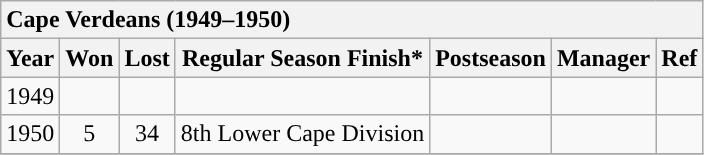<table class="wikitable" style="text-align:center">
<tr>
<th style="text-align:left" colspan="7"><strong><span>Cape Verdeans (1949–1950)</span></strong></th>
</tr>
<tr>
<th scope="col">Year</th>
<th scope="col">Won</th>
<th scope="col">Lost</th>
<th scope="col">Regular Season Finish*</th>
<th scope="col">Postseason</th>
<th scope="col">Manager</th>
<th scope="col">Ref</th>
</tr>
<tr>
<td>1949</td>
<td></td>
<td></td>
<td></td>
<td></td>
<td></td>
<td></td>
</tr>
<tr>
<td>1950</td>
<td>5</td>
<td>34</td>
<td>8th Lower Cape Division</td>
<td></td>
<td></td>
<td></td>
</tr>
<tr>
</tr>
</table>
